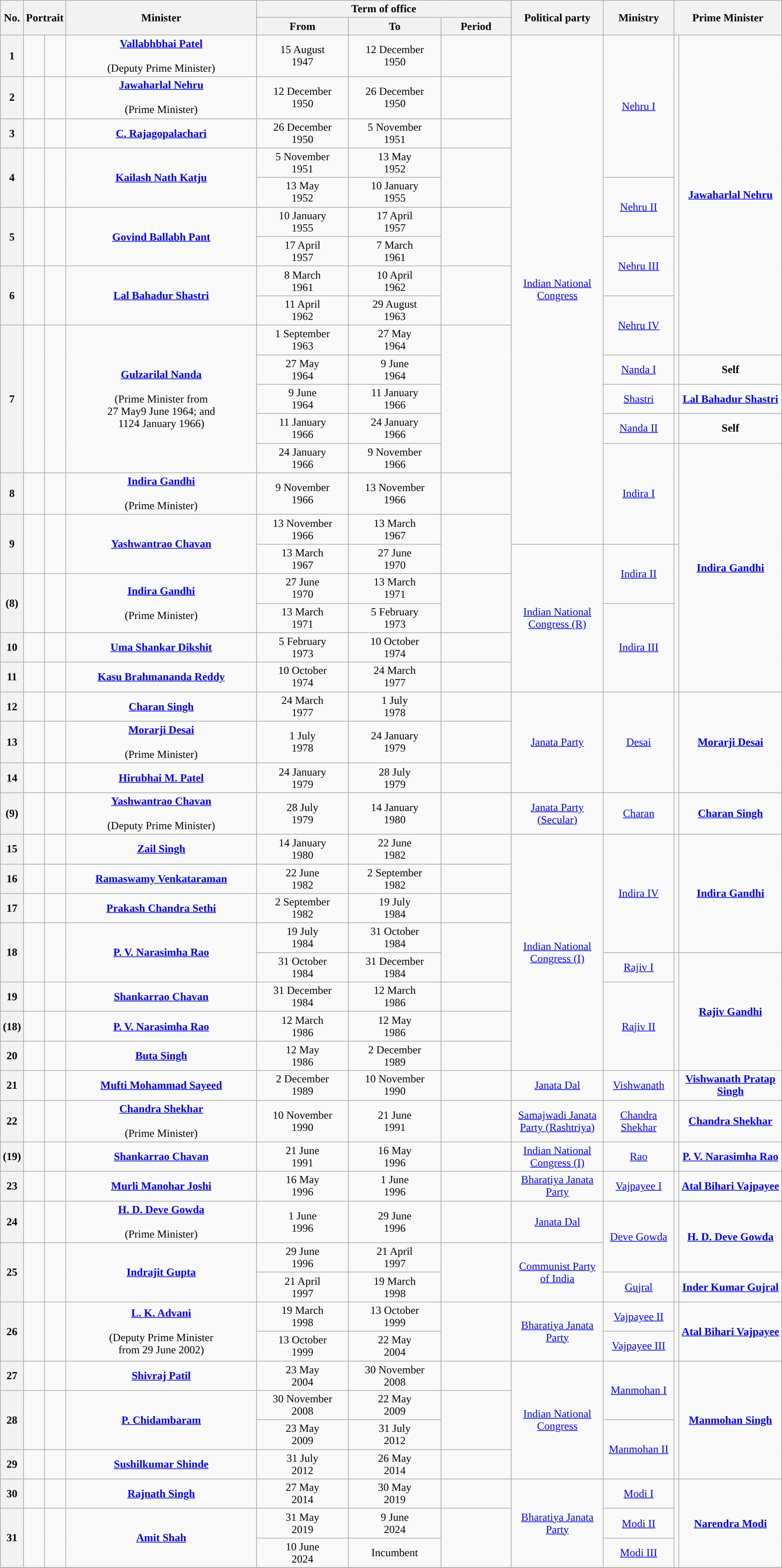<table class="wikitable" style="text-align:center">
<tr>
<th rowspan="2">No.</th>
<th colspan="2" rowspan="2">Portrait</th>
<th rowspan="2" style="width:17em">Minister<br></th>
<th colspan="3">Term of office</th>
<th rowspan="2" style="width:8em">Political party</th>
<th rowspan="2" style="width:6em">Ministry</th>
<th rowspan="2" colspan="2">Prime Minister</th>
</tr>
<tr>
<th style="width:8em">From</th>
<th style="width:8em">To</th>
<th style="width:6em">Period</th>
</tr>
<tr>
<th>1</th>
<td></td>
<td></td>
<td><strong><a href='#'>Vallabhbhai Patel</a></strong><br><br>(Deputy Prime Minister)</td>
<td>15 August<br>1947</td>
<td>12 December<br>1950<br></td>
<td><strong></strong></td>
<td rowspan="16"><a href='#'>Indian National Congress</a></td>
<td rowspan="4"><a href='#'>Nehru I</a></td>
<td rowspan="10"></td>
<td rowspan="10" style="width:9em"><strong><a href='#'>Jawaharlal Nehru</a></strong></td>
</tr>
<tr>
<th>2</th>
<td></td>
<td></td>
<td><strong><a href='#'>Jawaharlal Nehru</a></strong><br><br>(Prime Minister)</td>
<td>12 December<br>1950</td>
<td>26 December<br>1950</td>
<td><strong></strong></td>
</tr>
<tr>
<th>3</th>
<td></td>
<td></td>
<td><strong><a href='#'>C. Rajagopalachari</a></strong><br></td>
<td>26 December<br>1950</td>
<td>5 November<br>1951</td>
<td><strong></strong></td>
</tr>
<tr>
<th rowspan="2">4</th>
<td rowspan="2"></td>
<td rowspan="2"></td>
<td rowspan="2"><strong><a href='#'>Kailash Nath Katju</a></strong><br></td>
<td>5 November<br>1951</td>
<td>13 May<br>1952</td>
<td rowspan="2"><strong></strong></td>
</tr>
<tr>
<td>13 May<br>1952</td>
<td>10 January<br>1955</td>
<td rowspan="2"><a href='#'>Nehru II</a></td>
</tr>
<tr>
<th rowspan="2">5</th>
<td rowspan="2"></td>
<td rowspan="2"></td>
<td rowspan="2"><strong><a href='#'>Govind Ballabh Pant</a></strong><br></td>
<td>10 January<br>1955</td>
<td>17 April<br>1957</td>
<td rowspan="2"><strong></strong></td>
</tr>
<tr>
<td>17 April<br>1957</td>
<td>7 March<br>1961<br></td>
<td rowspan="2"><a href='#'>Nehru III</a></td>
</tr>
<tr>
<th rowspan="2">6</th>
<td rowspan="2"></td>
<td rowspan="2"></td>
<td rowspan="2"><strong><a href='#'>Lal Bahadur Shastri</a></strong><br></td>
<td>8 March <br>1961</td>
<td>10 April<br>1962</td>
<td rowspan="2"><strong></strong></td>
</tr>
<tr>
<td>11 April<br>1962</td>
<td>29 August<br>1963</td>
<td rowspan="2"><a href='#'>Nehru IV</a></td>
</tr>
<tr>
<th rowspan="5">7</th>
<td rowspan="5"></td>
<td rowspan="5"></td>
<td rowspan="5"><strong><a href='#'>Gulzarilal Nanda</a></strong><br><br>(Prime Minister from<br>27 May9 June 1964; and<br>1124 January 1966)</td>
<td>1 September<br>1963</td>
<td>27 May<br>1964</td>
<td rowspan="5"><strong></strong></td>
</tr>
<tr>
<td>27 May<br>1964</td>
<td>9 June<br>1964</td>
<td><a href='#'>Nanda I</a></td>
<td></td>
<td><strong>Self</strong></td>
</tr>
<tr>
<td>9 June<br>1964</td>
<td>11 January<br>1966</td>
<td><a href='#'>Shastri</a></td>
<td></td>
<td><strong><a href='#'>Lal Bahadur Shastri</a></strong></td>
</tr>
<tr>
<td>11 January<br>1966</td>
<td>24 January<br>1966</td>
<td><a href='#'>Nanda II</a></td>
<td></td>
<td><strong>Self</strong></td>
</tr>
<tr>
<td>24 January<br>1966</td>
<td>9 November<br>1966</td>
<td rowspan="3"><a href='#'>Indira I</a></td>
<td rowspan="3"></td>
<td rowspan="8"><strong><a href='#'>Indira Gandhi</a></strong></td>
</tr>
<tr>
<th>8</th>
<td></td>
<td></td>
<td><strong><a href='#'>Indira Gandhi</a></strong><br><br>(Prime Minister)</td>
<td>9 November<br>1966</td>
<td>13 November<br>1966</td>
<td><strong></strong></td>
</tr>
<tr>
<th rowspan="2">9</th>
<td rowspan="2"></td>
<td rowspan="2"></td>
<td rowspan="2"><strong><a href='#'>Yashwantrao Chavan</a></strong><br></td>
<td>13 November<br>1966</td>
<td>13 March<br>1967</td>
<td rowspan="2"><strong></strong></td>
</tr>
<tr>
<td>13 March<br>1967</td>
<td>27 June<br>1970</td>
<td rowspan="5"><a href='#'>Indian National Congress (R)</a></td>
<td rowspan="2"><a href='#'>Indira II</a></td>
<td rowspan="5"></td>
</tr>
<tr>
<th rowspan="2">(8)</th>
<td rowspan="2"></td>
<td rowspan="2"></td>
<td rowspan="2"><strong><a href='#'>Indira Gandhi</a></strong><br><br>(Prime Minister)</td>
<td>27 June<br>1970</td>
<td>13 March<br>1971</td>
<td rowspan="2"><strong></strong></td>
</tr>
<tr>
<td>13 March<br>1971</td>
<td>5 February<br>1973</td>
<td rowspan="3"><a href='#'>Indira III</a></td>
</tr>
<tr>
<th>10</th>
<td></td>
<td></td>
<td><strong><a href='#'>Uma Shankar Dikshit</a></strong><br></td>
<td>5 February<br>1973</td>
<td>10 October<br>1974</td>
<td><strong></strong></td>
</tr>
<tr>
<th>11</th>
<td></td>
<td></td>
<td><strong><a href='#'>Kasu Brahmananda Reddy</a></strong><br></td>
<td>10 October<br>1974</td>
<td>24 March<br>1977</td>
<td><strong></strong></td>
</tr>
<tr>
<th>12</th>
<td></td>
<td></td>
<td><strong><a href='#'>Charan Singh</a></strong><br></td>
<td>24 March<br>1977</td>
<td>1 July<br>1978</td>
<td><strong></strong></td>
<td rowspan="3"><a href='#'>Janata Party</a></td>
<td rowspan="3"><a href='#'>Desai</a></td>
<td rowspan="3"></td>
<td rowspan="3"><strong><a href='#'>Morarji Desai</a></strong></td>
</tr>
<tr>
<th>13</th>
<td></td>
<td></td>
<td><strong><a href='#'>Morarji Desai</a></strong><br><br>(Prime Minister)</td>
<td>1 July<br>1978</td>
<td>24 January<br>1979</td>
<td><strong></strong></td>
</tr>
<tr>
<th>14</th>
<td></td>
<td></td>
<td><strong><a href='#'>Hirubhai M. Patel</a></strong><br></td>
<td>24 January<br>1979</td>
<td>28 July<br>1979</td>
<td><strong></strong></td>
</tr>
<tr>
<th>(9)</th>
<td></td>
<td></td>
<td><strong><a href='#'>Yashwantrao Chavan</a></strong><br><br>(Deputy Prime Minister)</td>
<td>28 July<br>1979</td>
<td>14 January<br>1980</td>
<td><strong></strong></td>
<td><a href='#'>Janata Party (Secular)</a></td>
<td><a href='#'>Charan</a></td>
<td></td>
<td><strong><a href='#'>Charan Singh</a></strong></td>
</tr>
<tr>
<th>15</th>
<td></td>
<td></td>
<td><strong><a href='#'>Zail Singh</a></strong><br></td>
<td>14 January<br>1980</td>
<td>22 June<br>1982</td>
<td><strong></strong></td>
<td rowspan="8"><a href='#'>Indian National Congress (I)</a></td>
<td rowspan="4"><a href='#'>Indira IV</a></td>
<td rowspan="4"></td>
<td rowspan="4"><strong><a href='#'>Indira Gandhi</a></strong></td>
</tr>
<tr>
<th>16</th>
<td></td>
<td></td>
<td><strong><a href='#'>Ramaswamy Venkataraman</a></strong><br></td>
<td>22 June<br>1982</td>
<td>2 September<br>1982</td>
<td><strong></strong></td>
</tr>
<tr>
<th>17</th>
<td></td>
<td></td>
<td><strong><a href='#'>Prakash Chandra Sethi</a></strong><br></td>
<td>2 September<br>1982</td>
<td>19 July<br>1984</td>
<td><strong></strong></td>
</tr>
<tr>
<th rowspan="2">18</th>
<td rowspan="2"></td>
<td rowspan="2"></td>
<td rowspan="2"><strong><a href='#'>P. V. Narasimha Rao</a></strong><br></td>
<td>19 July<br>1984</td>
<td>31 October<br>1984</td>
<td rowspan="2"><strong></strong></td>
</tr>
<tr>
<td>31 October<br>1984</td>
<td>31 December<br>1984</td>
<td><a href='#'>Rajiv I</a></td>
<td rowspan="4"></td>
<td rowspan="4"><strong><a href='#'>Rajiv Gandhi</a></strong></td>
</tr>
<tr>
<th>19</th>
<td></td>
<td></td>
<td><strong><a href='#'>Shankarrao Chavan</a></strong><br></td>
<td>31 December<br>1984</td>
<td>12 March<br>1986</td>
<td><strong></strong></td>
<td rowspan="3"><a href='#'>Rajiv II</a></td>
</tr>
<tr>
<th>(18)</th>
<td></td>
<td></td>
<td><strong><a href='#'>P. V. Narasimha Rao</a></strong><br></td>
<td>12 March<br>1986</td>
<td>12 May<br>1986</td>
<td><strong></strong></td>
</tr>
<tr>
<th>20</th>
<td></td>
<td></td>
<td><strong><a href='#'>Buta Singh</a></strong><br></td>
<td>12 May<br>1986</td>
<td>2 December<br>1989</td>
<td><strong></strong></td>
</tr>
<tr>
<th>21</th>
<td></td>
<td></td>
<td><strong><a href='#'>Mufti Mohammad Sayeed</a></strong><br></td>
<td>2 December<br>1989</td>
<td>10 November<br>1990</td>
<td><strong></strong></td>
<td><a href='#'>Janata Dal</a></td>
<td><a href='#'>Vishwanath</a></td>
<td></td>
<td><strong><a href='#'>Vishwanath Pratap Singh</a></strong></td>
</tr>
<tr>
<th>22</th>
<td></td>
<td></td>
<td><strong><a href='#'>Chandra Shekhar</a></strong><br><br>(Prime Minister)</td>
<td>10 November<br>1990</td>
<td>21 June<br>1991</td>
<td><strong></strong></td>
<td><a href='#'>Samajwadi Janata Party (Rashtriya)</a></td>
<td><a href='#'>Chandra Shekhar</a></td>
<td></td>
<td><strong><a href='#'>Chandra Shekhar</a></strong></td>
</tr>
<tr>
<th>(19)</th>
<td></td>
<td></td>
<td><strong><a href='#'>Shankarrao Chavan</a></strong><br></td>
<td>21 June<br>1991</td>
<td>16 May<br>1996</td>
<td><strong></strong></td>
<td><a href='#'>Indian National Congress (I)</a></td>
<td><a href='#'>Rao</a></td>
<td></td>
<td><strong><a href='#'>P. V. Narasimha Rao</a></strong></td>
</tr>
<tr>
<th>23</th>
<td></td>
<td></td>
<td><strong><a href='#'>Murli Manohar Joshi</a></strong><br></td>
<td>16 May<br>1996</td>
<td>1 June<br>1996</td>
<td><strong></strong></td>
<td><a href='#'>Bharatiya Janata Party</a></td>
<td><a href='#'>Vajpayee I</a></td>
<td></td>
<td><strong><a href='#'>Atal Bihari Vajpayee</a></strong></td>
</tr>
<tr>
<th>24</th>
<td></td>
<td></td>
<td><strong><a href='#'>H. D. Deve Gowda</a></strong><br><br>(Prime Minister)</td>
<td>1 June<br>1996</td>
<td>29 June<br>1996</td>
<td><strong></strong></td>
<td><a href='#'>Janata Dal</a></td>
<td rowspan="2"><a href='#'>Deve Gowda</a></td>
<td rowspan="2"></td>
<td rowspan="2"><strong><a href='#'>H. D. Deve Gowda</a></strong></td>
</tr>
<tr>
<th rowspan="2">25</th>
<td rowspan="2"></td>
<td rowspan="2"></td>
<td rowspan="2"><strong><a href='#'>Indrajit Gupta</a></strong><br></td>
<td>29 June<br>1996</td>
<td>21 April<br>1997</td>
<td rowspan="2"><strong></strong></td>
<td rowspan="2"><a href='#'>Communist Party of India</a></td>
</tr>
<tr>
<td>21 April<br>1997</td>
<td>19 March<br>1998</td>
<td><a href='#'>Gujral</a></td>
<td></td>
<td><strong><a href='#'>Inder Kumar Gujral</a></strong></td>
</tr>
<tr>
<th rowspan="2">26</th>
<td rowspan="2"></td>
<td rowspan="2"></td>
<td rowspan="2"><strong><a href='#'>L. K. Advani</a></strong><br><br>(Deputy Prime Minister<br>from 29 June 2002)</td>
<td>19 March<br>1998</td>
<td>13 October<br>1999</td>
<td rowspan="2"><strong></strong></td>
<td rowspan="2"><a href='#'>Bharatiya Janata Party</a></td>
<td><a href='#'>Vajpayee II</a></td>
<td rowspan="2"></td>
<td rowspan="2"><strong><a href='#'>Atal Bihari Vajpayee</a></strong></td>
</tr>
<tr>
<td>13 October<br>1999</td>
<td>22 May<br>2004</td>
<td><a href='#'>Vajpayee III</a></td>
</tr>
<tr>
<th>27</th>
<td></td>
<td></td>
<td><strong><a href='#'>Shivraj Patil</a></strong><br></td>
<td>23 May<br>2004</td>
<td>30 November<br>2008</td>
<td><strong></strong></td>
<td rowspan="4"><a href='#'>Indian National Congress</a></td>
<td rowspan="2"><a href='#'>Manmohan I</a></td>
<td rowspan="4"></td>
<td rowspan="4"><strong><a href='#'>Manmohan Singh</a></strong></td>
</tr>
<tr>
<th rowspan="2">28</th>
<td rowspan="2"></td>
<td rowspan="2"></td>
<td rowspan="2"><strong><a href='#'>P. Chidambaram</a></strong><br></td>
<td>30 November<br>2008</td>
<td>22 May<br>2009</td>
<td rowspan="2"><strong></strong></td>
</tr>
<tr>
<td>23 May<br>2009</td>
<td>31 July<br>2012</td>
<td rowspan="2"><a href='#'>Manmohan II</a></td>
</tr>
<tr>
<th>29</th>
<td></td>
<td></td>
<td><strong><a href='#'>Sushilkumar Shinde</a></strong><br></td>
<td>31 July<br>2012</td>
<td>26 May<br>2014</td>
<td><strong></strong></td>
</tr>
<tr>
<th>30</th>
<td></td>
<td></td>
<td><strong><a href='#'>Rajnath Singh</a></strong><br></td>
<td>27 May<br>2014</td>
<td>30 May<br>2019</td>
<td><strong></strong></td>
<td rowspan="3"><a href='#'>Bharatiya Janata Party</a></td>
<td><a href='#'>Modi I</a></td>
<td rowspan="3"></td>
<td rowspan="3"><strong><a href='#'>Narendra Modi</a></strong></td>
</tr>
<tr>
<th rowspan="2">31</th>
<td rowspan="2"></td>
<td rowspan="2"></td>
<td rowspan="2"><strong><a href='#'>Amit Shah</a></strong><br></td>
<td>31 May<br>2019</td>
<td>9 June<br>2024</td>
<td rowspan="2"><strong></strong></td>
<td><a href='#'>Modi II</a></td>
</tr>
<tr>
<td>10 June<br>2024</td>
<td>Incumbent</td>
<td><a href='#'>Modi III</a></td>
</tr>
<tr>
</tr>
</table>
